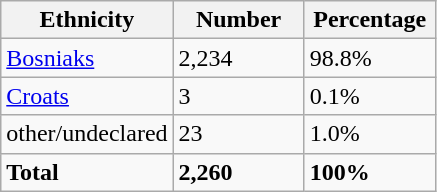<table class="wikitable">
<tr>
<th width="100px">Ethnicity</th>
<th width="80px">Number</th>
<th width="80px">Percentage</th>
</tr>
<tr>
<td><a href='#'>Bosniaks</a></td>
<td>2,234</td>
<td>98.8%</td>
</tr>
<tr>
<td><a href='#'>Croats</a></td>
<td>3</td>
<td>0.1%</td>
</tr>
<tr>
<td>other/undeclared</td>
<td>23</td>
<td>1.0%</td>
</tr>
<tr>
<td><strong>Total</strong></td>
<td><strong>2,260</strong></td>
<td><strong>100%</strong></td>
</tr>
</table>
